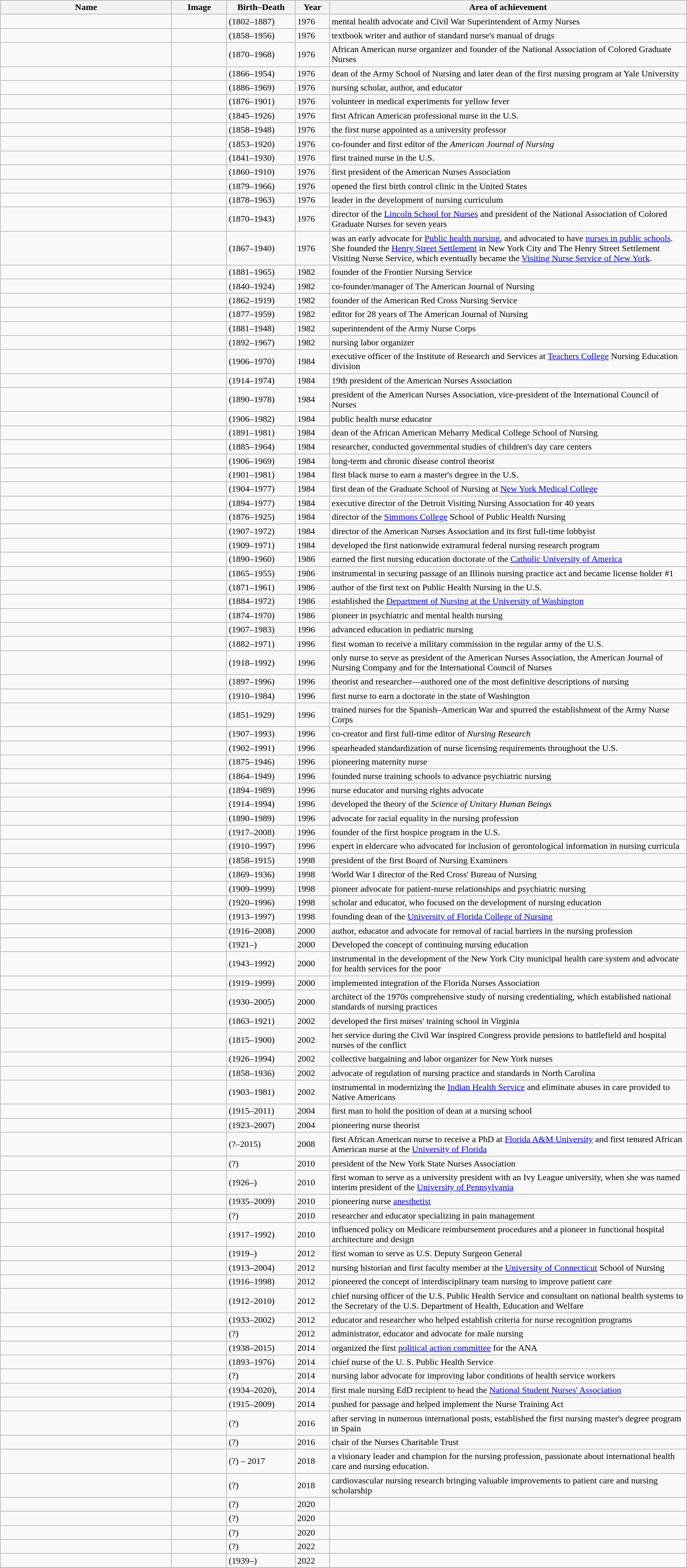<table class="wikitable sortable" style="width:98%">
<tr>
<th scope="col"   width = 25%>Name</th>
<th scope="col"    width = 8% class="unsortable">Image</th>
<th scope="col"    width = 10%>Birth–Death </th>
<th scope="col"   width = 5%>Year</th>
<th scope="col"  class="unsortable">Area of achievement</th>
</tr>
<tr>
<td scope="row"></td>
<td></td>
<td>(1802–1887)</td>
<td>1976</td>
<td>mental health advocate and Civil War Superintendent of Army Nurses</td>
</tr>
<tr>
<td scope="row"></td>
<td></td>
<td>(1858–1956)</td>
<td>1976</td>
<td>textbook writer and author of standard nurse's manual of drugs</td>
</tr>
<tr>
<td scope="row"></td>
<td></td>
<td>(1870–1968)</td>
<td>1976</td>
<td>African American nurse organizer and founder of the National Association of Colored Graduate Nurses</td>
</tr>
<tr>
<td scope="row"></td>
<td></td>
<td>(1866–1954)</td>
<td>1976</td>
<td>dean of the Army School of Nursing and later dean of the first nursing program at Yale University</td>
</tr>
<tr>
<td scope="row"></td>
<td></td>
<td>(1886–1969)</td>
<td>1976</td>
<td>nursing scholar, author, and educator</td>
</tr>
<tr>
<td scope="row"></td>
<td></td>
<td>(1876–1901)</td>
<td>1976</td>
<td>volunteer in medical experiments for yellow fever</td>
</tr>
<tr>
<td scope="row"></td>
<td></td>
<td>(1845–1926)</td>
<td>1976</td>
<td>first African American professional nurse in the U.S.</td>
</tr>
<tr>
<td scope="row"></td>
<td></td>
<td>(1858–1948)</td>
<td>1976</td>
<td>the first nurse appointed as a university professor</td>
</tr>
<tr>
<td scope="row"></td>
<td></td>
<td>(1853–1920)</td>
<td>1976</td>
<td>co-founder and first editor of the <em>American Journal of Nursing</em></td>
</tr>
<tr>
<td scope="row"></td>
<td></td>
<td>(1841–1930)</td>
<td>1976</td>
<td>first trained nurse in the U.S.</td>
</tr>
<tr>
<td scope="row"></td>
<td></td>
<td>(1860–1910)</td>
<td>1976</td>
<td>first president of the American Nurses Association</td>
</tr>
<tr>
<td scope="row"></td>
<td></td>
<td>(1879–1966)</td>
<td>1976</td>
<td>opened the first birth control clinic in the United States</td>
</tr>
<tr>
<td scope="row"></td>
<td></td>
<td>(1878–1963)</td>
<td>1976</td>
<td>leader in the development of nursing curriculum</td>
</tr>
<tr>
<td scope="row"></td>
<td></td>
<td>(1870–1943)</td>
<td>1976</td>
<td>director of the <a href='#'>Lincoln School for Nurses</a> and president of the National Association of Colored Graduate Nurses for seven years</td>
</tr>
<tr>
<td scope="row"></td>
<td></td>
<td>(1867–1940)</td>
<td>1976</td>
<td>was an early advocate for <a href='#'>Public health nursing</a>, and advocated to have <a href='#'>nurses in public schools</a>. She founded the <a href='#'>Henry Street Settlement</a> in New York City and The Henry Street Settlement Visiting Nurse Service, which eventually became the <a href='#'>Visiting Nurse Service of New York</a>.</td>
</tr>
<tr>
<td scope="row"></td>
<td></td>
<td>(1881–1965)</td>
<td>1982</td>
<td>founder of the Frontier Nursing Service</td>
</tr>
<tr>
<td scope="row"></td>
<td></td>
<td>(1840–1924)</td>
<td>1982</td>
<td>co-founder/manager of The American Journal of Nursing</td>
</tr>
<tr>
<td scope="row"></td>
<td></td>
<td>(1862–1919)</td>
<td>1982</td>
<td>founder of the American Red Cross Nursing Service</td>
</tr>
<tr>
<td scope="row"></td>
<td></td>
<td>(1877–1959)</td>
<td>1982</td>
<td>editor for 28 years of The American Journal of Nursing</td>
</tr>
<tr>
<td scope="row"></td>
<td></td>
<td>(1881–1948)</td>
<td>1982</td>
<td>superintendent of the Army Nurse Corps</td>
</tr>
<tr>
<td scope="row"></td>
<td></td>
<td>(1892–1967)</td>
<td>1982</td>
<td>nursing labor organizer</td>
</tr>
<tr>
<td scope="row"></td>
<td></td>
<td>(1906–1970)</td>
<td>1984</td>
<td>executive officer of the Institute of Research and Services at <a href='#'>Teachers College</a> Nursing Education division</td>
</tr>
<tr>
<td scope="row"></td>
<td></td>
<td>(1914–1974)</td>
<td>1984</td>
<td>19th president of the American Nurses Association</td>
</tr>
<tr>
<td scope="row"></td>
<td></td>
<td>(1890–1978)</td>
<td>1984</td>
<td>president of the American Nurses Association, vice-president of the International Council of Nurses</td>
</tr>
<tr>
<td scope="row"></td>
<td></td>
<td>(1906–1982)</td>
<td>1984</td>
<td>public health nurse educator</td>
</tr>
<tr>
<td scope="row"></td>
<td></td>
<td>(1891–1981)</td>
<td>1984</td>
<td>dean of the African American Meharry Medical College School of Nursing</td>
</tr>
<tr>
<td scope="row"></td>
<td></td>
<td>(1885–1964)</td>
<td>1984</td>
<td>researcher, conducted governmental studies of children's day care centers</td>
</tr>
<tr>
<td scope="row"></td>
<td></td>
<td>(1906–1969)</td>
<td>1984</td>
<td>long-term and chronic disease control theorist</td>
</tr>
<tr>
<td scope="row"></td>
<td></td>
<td>(1901–1981)</td>
<td>1984</td>
<td>first black nurse to earn a master's degree in the U.S.</td>
</tr>
<tr>
<td scope="row"></td>
<td></td>
<td>(1904–1977)</td>
<td>1984</td>
<td>first dean of the Graduate School of Nursing at <a href='#'>New York Medical College</a></td>
</tr>
<tr>
<td scope="row"></td>
<td></td>
<td>(1894–1977)</td>
<td>1984</td>
<td>executive director of the Detroit Visiting Nursing Association for 40 years</td>
</tr>
<tr>
<td scope="row"></td>
<td></td>
<td>(1876–1925)</td>
<td>1984</td>
<td>director of the <a href='#'>Simmons College</a> School of Public Health Nursing</td>
</tr>
<tr>
<td scope="row"></td>
<td></td>
<td>(1907–1972)</td>
<td>1984</td>
<td>director of the American Nurses Association and its first full-time lobbyist</td>
</tr>
<tr>
<td scope="row"></td>
<td></td>
<td>(1909–1971)</td>
<td>1984</td>
<td>developed the first nationwide extramural federal nursing research program</td>
</tr>
<tr>
<td scope="row"></td>
<td></td>
<td>(1890–1960)</td>
<td>1986</td>
<td>earned the first nursing education doctorate of the <a href='#'>Catholic University of America</a></td>
</tr>
<tr>
<td scope="row"></td>
<td></td>
<td>(1865–1955)</td>
<td>1986</td>
<td>instrumental in securing passage of an Illinois nursing practice act and became license holder #1</td>
</tr>
<tr>
<td scope="row"></td>
<td></td>
<td>(1871–1961)</td>
<td>1986</td>
<td>author of the first text on Public Health Nursing in the U.S.</td>
</tr>
<tr>
<td scope="row"></td>
<td></td>
<td>(1884–1972)</td>
<td>1986</td>
<td>established the <a href='#'>Department of Nursing at the University of Washington</a></td>
</tr>
<tr>
<td scope="row"></td>
<td></td>
<td>(1874–1970)</td>
<td>1986</td>
<td>pioneer in psychiatric and mental health nursing</td>
</tr>
<tr>
<td scope="row"></td>
<td></td>
<td>(1907–1983)</td>
<td>1996</td>
<td>advanced education in pediatric nursing</td>
</tr>
<tr>
<td scope="row"></td>
<td></td>
<td>(1882–1971)</td>
<td>1996</td>
<td>first woman to receive a military commission in the regular army of the U.S.</td>
</tr>
<tr>
<td scope="row"></td>
<td></td>
<td>(1918–1992)</td>
<td>1996</td>
<td>only nurse to serve as president of the American Nurses Association, the American Journal of Nursing Company and for the International Council of Nurses</td>
</tr>
<tr>
<td scope="row"></td>
<td></td>
<td>(1897–1996)</td>
<td>1996</td>
<td>theorist and researcher—authored one of the most definitive descriptions of nursing</td>
</tr>
<tr>
<td scope="row"></td>
<td></td>
<td>(1910–1984)</td>
<td>1996</td>
<td>first nurse to earn a doctorate in the state of Washington</td>
</tr>
<tr>
<td scope="row"></td>
<td></td>
<td>(1851–1929)</td>
<td>1996</td>
<td>trained nurses for the Spanish–American War and spurred the establishment of the Army Nurse Corps</td>
</tr>
<tr>
<td scope="row"></td>
<td></td>
<td>(1907–1993)</td>
<td>1996</td>
<td>co-creator and first full-time editor of <em>Nursing Research</em></td>
</tr>
<tr>
<td scope="row"></td>
<td></td>
<td>(1902–1991)</td>
<td>1996</td>
<td>spearheaded standardization of nurse licensing requirements throughout the U.S.</td>
</tr>
<tr>
<td scope="row"></td>
<td></td>
<td>(1875–1946)</td>
<td>1996</td>
<td>pioneering maternity nurse</td>
</tr>
<tr>
<td scope="row"></td>
<td></td>
<td>(1864–1949)</td>
<td>1996</td>
<td>founded nurse training schools to advance psychiatric nursing</td>
</tr>
<tr>
<td scope="row"></td>
<td></td>
<td>(1894–1989)</td>
<td>1996</td>
<td>nurse educator and nursing rights advocate</td>
</tr>
<tr>
<td scope="row"></td>
<td></td>
<td>(1914–1994)</td>
<td>1996</td>
<td>developed the theory of the <em>Science of Unitary Human Beings</em></td>
</tr>
<tr>
<td scope="row"></td>
<td></td>
<td>(1890–1989)</td>
<td>1996</td>
<td>advocate for racial equality in the nursing profession</td>
</tr>
<tr>
<td scope="row"></td>
<td></td>
<td>(1917–2008)</td>
<td>1996</td>
<td>founder of the first hospice program in the U.S.</td>
</tr>
<tr>
<td scope="row"></td>
<td></td>
<td>(1910–1997)</td>
<td>1996</td>
<td>expert in eldercare who advocated for inclusion of gerontological information in nursing curricula</td>
</tr>
<tr>
<td scope="row"></td>
<td></td>
<td>(1858–1915)</td>
<td>1998</td>
<td>president of the first Board of Nursing Examiners</td>
</tr>
<tr>
<td scope="row"></td>
<td></td>
<td>(1869–1936)</td>
<td>1998</td>
<td>World War I director of the Red Cross' Bureau of Nursing</td>
</tr>
<tr>
<td scope="row"></td>
<td></td>
<td>(1909–1999)</td>
<td>1998</td>
<td>pioneer advocate for patient-nurse relationships and psychiatric nursing</td>
</tr>
<tr>
<td scope="row"></td>
<td></td>
<td>(1920–1996)</td>
<td>1998</td>
<td>scholar and educator, who focused on the development of nursing education</td>
</tr>
<tr>
<td scope="row"></td>
<td></td>
<td>(1913–1997)</td>
<td>1998</td>
<td>founding dean of the <a href='#'>University of Florida College of Nursing</a></td>
</tr>
<tr>
<td scope="row"></td>
<td></td>
<td>(1916–2008)</td>
<td>2000</td>
<td>author, educator and advocate for removal of racial barriers in the nursing profession</td>
</tr>
<tr>
<td scope="row"></td>
<td></td>
<td>(1921–)</td>
<td>2000</td>
<td>Developed the concept of continuing nursing education</td>
</tr>
<tr>
<td scope="row"></td>
<td></td>
<td>(1943–1992)</td>
<td>2000</td>
<td>instrumental in the development of the New York City municipal health care system and advocate for health services for the poor</td>
</tr>
<tr>
<td scope="row"></td>
<td></td>
<td>(1919–1999)</td>
<td>2000</td>
<td>implemented integration of the Florida Nurses Association</td>
</tr>
<tr>
<td scope="row"></td>
<td></td>
<td>(1930–2005)</td>
<td>2000</td>
<td>architect of the 1970s comprehensive study of nursing credentialing, which established national standards of nursing practices</td>
</tr>
<tr>
<td scope="row"></td>
<td></td>
<td>(1863–1921)</td>
<td>2002</td>
<td>developed the first nurses' training school in Virginia</td>
</tr>
<tr>
<td scope="row"></td>
<td></td>
<td>(1815–1900)</td>
<td>2002</td>
<td>her service during the Civil War inspired Congress provide pensions to battlefield and hospital nurses of the conflict</td>
</tr>
<tr>
<td scope="row"></td>
<td></td>
<td>(1926–1994)</td>
<td>2002</td>
<td>collective bargaining and labor organizer for New York nurses</td>
</tr>
<tr>
<td scope="row"></td>
<td></td>
<td>(1858–1936)</td>
<td>2002</td>
<td>advocate of regulation of nursing practice and standards in North Carolina</td>
</tr>
<tr>
<td scope="row"></td>
<td></td>
<td>(1903–1981)</td>
<td>2002</td>
<td>instrumental in modernizing the <a href='#'>Indian Health Service</a> and eliminate abuses in care provided to Native Americans</td>
</tr>
<tr>
<td scope="row"></td>
<td></td>
<td>(1915–2011)</td>
<td>2004</td>
<td>first man to hold the position of dean at a nursing school</td>
</tr>
<tr>
<td scope="row"></td>
<td></td>
<td>(1923–2007)</td>
<td>2004</td>
<td>pioneering nurse theorist</td>
</tr>
<tr>
<td scope="row"></td>
<td></td>
<td>(?–2015)</td>
<td>2008</td>
<td>first African American nurse to receive a PhD at <a href='#'>Florida A&M University</a> and first tenured African American nurse at the <a href='#'>University of Florida</a></td>
</tr>
<tr>
<td scope="row"></td>
<td></td>
<td>(?)</td>
<td>2010</td>
<td>president of the New York State Nurses Association</td>
</tr>
<tr>
<td scope="row"></td>
<td></td>
<td>(1926–)</td>
<td>2010</td>
<td>first woman to serve as a university president with an Ivy League university, when she was named interim president of the <a href='#'>University of Pennsylvania</a></td>
</tr>
<tr>
<td scope="row"></td>
<td></td>
<td>(1935–2009)</td>
<td>2010</td>
<td>pioneering nurse <a href='#'>anesthetist</a></td>
</tr>
<tr>
<td scope="row"></td>
<td></td>
<td>(?)</td>
<td>2010</td>
<td>researcher and educator specializing in pain management</td>
</tr>
<tr>
<td scope="row"></td>
<td></td>
<td>(1917–1992)</td>
<td>2010</td>
<td>influenced policy on Medicare reimbursement procedures and a pioneer in functional hospital architecture and design</td>
</tr>
<tr>
<td scope="row"></td>
<td></td>
<td>(1919–)</td>
<td>2012</td>
<td>first woman to serve as U.S. Deputy Surgeon General</td>
</tr>
<tr>
<td scope="row"></td>
<td></td>
<td>(1913–2004)</td>
<td>2012</td>
<td>nursing historian and first faculty member at the <a href='#'>University of Connecticut</a> School of Nursing</td>
</tr>
<tr>
<td scope="row"></td>
<td></td>
<td>(1916–1998)</td>
<td>2012</td>
<td>pioneered the concept of interdisciplinary team nursing to improve patient care</td>
</tr>
<tr>
<td scope="row"></td>
<td></td>
<td>(1912–2010)</td>
<td>2012</td>
<td>chief nursing officer of the U.S. Public Health Service and consultant on national health systems to the Secretary of the U.S. Department of Health, Education and Welfare</td>
</tr>
<tr>
<td scope="row"></td>
<td></td>
<td>(1933–2002)</td>
<td>2012</td>
<td>educator and researcher who helped establish criteria for nurse recognition programs</td>
</tr>
<tr>
<td scope="row"></td>
<td></td>
<td>(?)</td>
<td>2012</td>
<td>administrator, educator and advocate for male nursing</td>
</tr>
<tr>
<td scope="row"></td>
<td></td>
<td>(1938–2015)</td>
<td>2014</td>
<td>organized the first <a href='#'>political action committee</a> for the ANA</td>
</tr>
<tr>
<td scope="row"></td>
<td></td>
<td>(1893–1976)</td>
<td>2014</td>
<td>chief nurse of the U. S. Public Health Service</td>
</tr>
<tr>
<td scope="row"></td>
<td></td>
<td>(?)</td>
<td>2014</td>
<td>nursing labor advocate for improving labor conditions of health service workers</td>
</tr>
<tr>
<td scope="row"></td>
<td></td>
<td>(1934–2020),</td>
<td>2014</td>
<td>first male nursing EdD recipient to head the <a href='#'>National Student Nurses' Association</a></td>
</tr>
<tr>
<td scope="row"></td>
<td></td>
<td>(1915–2009)</td>
<td>2014</td>
<td>pushed for passage and helped implement the Nurse Training Act</td>
</tr>
<tr>
<td scope="row"></td>
<td></td>
<td>(?)</td>
<td>2016</td>
<td>after serving in numerous international posts, established the first nursing master's degree program in Spain</td>
</tr>
<tr>
<td scope="row"></td>
<td></td>
<td>(?)</td>
<td>2016</td>
<td>chair of the Nurses Charitable Trust</td>
</tr>
<tr>
<td scope="row"></td>
<td></td>
<td>(?) – 2017</td>
<td>2018</td>
<td>a visionary leader and champion for the nursing profession, passionate about international health care and nursing education.</td>
</tr>
<tr>
<td scope="row"></td>
<td></td>
<td>(?)</td>
<td>2018</td>
<td>cardiovascular nursing research bringing valuable improvements to patient care and nursing scholarship</td>
</tr>
<tr>
<td scope="row"></td>
<td></td>
<td>(?)</td>
<td>2020</td>
<td></td>
</tr>
<tr>
<td scope="row"></td>
<td></td>
<td>(?)</td>
<td>2020</td>
<td></td>
</tr>
<tr>
<td scope="row"></td>
<td></td>
<td>(?)</td>
<td>2020</td>
<td></td>
</tr>
<tr>
<td scope="row"></td>
<td></td>
<td>(?)</td>
<td>2022</td>
<td></td>
</tr>
<tr>
<td scope="row"></td>
<td></td>
<td>(1939–)</td>
<td>2022</td>
<td></td>
</tr>
<tr>
</tr>
</table>
